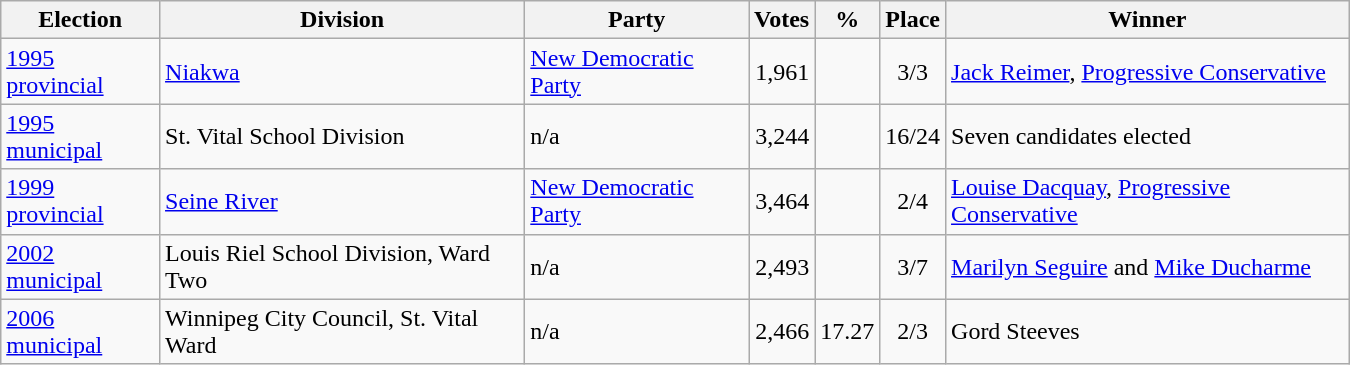<table class="wikitable" width="900">
<tr>
<th align="left">Election</th>
<th align="left">Division</th>
<th align="left">Party</th>
<th align="right">Votes</th>
<th align="right">%</th>
<th align="center">Place</th>
<th align="center">Winner</th>
</tr>
<tr>
<td align="left"><a href='#'>1995 provincial</a></td>
<td align="left"><a href='#'>Niakwa</a></td>
<td align="left"><a href='#'>New Democratic Party</a></td>
<td align="right">1,961</td>
<td align="right"></td>
<td align="center">3/3</td>
<td align="left"><a href='#'>Jack Reimer</a>, <a href='#'>Progressive Conservative</a></td>
</tr>
<tr>
<td align="left"><a href='#'>1995 municipal</a></td>
<td align="left">St. Vital School Division</td>
<td align="left">n/a</td>
<td align="right">3,244</td>
<td align="right"></td>
<td align="center">16/24</td>
<td align="left">Seven candidates elected</td>
</tr>
<tr>
<td align="left"><a href='#'>1999 provincial</a></td>
<td align="left"><a href='#'>Seine River</a></td>
<td align="left"><a href='#'>New Democratic Party</a></td>
<td align="right">3,464</td>
<td align="right"></td>
<td align="center">2/4</td>
<td align="left"><a href='#'>Louise Dacquay</a>, <a href='#'>Progressive Conservative</a></td>
</tr>
<tr>
<td align="left"><a href='#'>2002 municipal</a></td>
<td align="left">Louis Riel School Division, Ward Two</td>
<td align="left">n/a</td>
<td align="right">2,493</td>
<td align="right"></td>
<td align="center">3/7</td>
<td align="left"><a href='#'>Marilyn Seguire</a> and <a href='#'>Mike Ducharme</a></td>
</tr>
<tr>
<td align="left"><a href='#'>2006 municipal</a></td>
<td align="left">Winnipeg City Council, St. Vital Ward</td>
<td align="left">n/a</td>
<td align="right">2,466</td>
<td align="right">17.27</td>
<td align="center">2/3</td>
<td align="left">Gord Steeves</td>
</tr>
</table>
